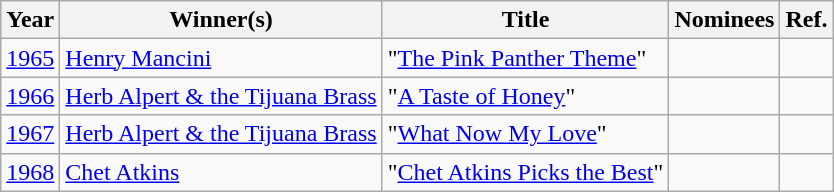<table class="wikitable sortable">
<tr>
<th scope="col">Year</th>
<th scope="col">Winner(s)</th>
<th scope="col">Title</th>
<th scope="col" class="unsortable">Nominees</th>
<th scope="col" class="unsortable">Ref.</th>
</tr>
<tr>
<td align="center"><a href='#'>1965</a></td>
<td><a href='#'>Henry Mancini</a></td>
<td>"<a href='#'>The Pink Panther Theme</a>"</td>
<td></td>
<td align="center"></td>
</tr>
<tr>
<td align="center"><a href='#'>1966</a></td>
<td><a href='#'>Herb Alpert & the Tijuana Brass</a></td>
<td>"<a href='#'>A Taste of Honey</a>"</td>
<td></td>
<td align="center"></td>
</tr>
<tr>
<td align="center"><a href='#'>1967</a></td>
<td><a href='#'>Herb Alpert & the Tijuana Brass</a></td>
<td>"<a href='#'>What Now My Love</a>"</td>
<td></td>
<td align="center"></td>
</tr>
<tr>
<td align="center"><a href='#'>1968</a></td>
<td><a href='#'>Chet Atkins</a></td>
<td>"<a href='#'>Chet Atkins Picks the Best</a>"</td>
<td></td>
<td align="center"></td>
</tr>
</table>
